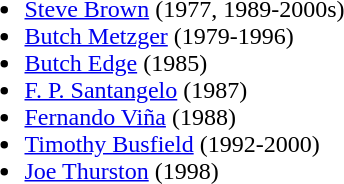<table>
<tr>
<td valign=top><br><ul><li><a href='#'>Steve Brown</a> (1977, 1989-2000s)</li><li><a href='#'>Butch Metzger</a> (1979-1996)</li><li><a href='#'>Butch Edge</a> (1985)</li><li><a href='#'>F. P. Santangelo</a> (1987)</li><li><a href='#'>Fernando Viña</a> (1988)</li><li><a href='#'>Timothy Busfield</a> (1992-2000)</li><li><a href='#'>Joe Thurston</a> (1998)</li></ul></td>
<td valign=top></td>
</tr>
</table>
